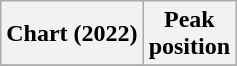<table class="wikitable plainrowheaders" style="text-align:center">
<tr>
<th scope="col">Chart (2022)</th>
<th scope="col">Peak<br>position</th>
</tr>
<tr>
</tr>
</table>
